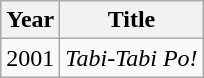<table class="wikitable">
<tr>
<th>Year</th>
<th>Title</th>
</tr>
<tr>
<td>2001</td>
<td><em>Tabi-Tabi Po!</em></td>
</tr>
</table>
